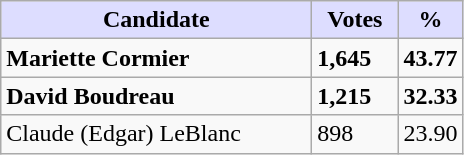<table class="wikitable">
<tr>
<th style="background:#ddf; width:200px;">Candidate</th>
<th style="background:#ddf; width:50px;">Votes</th>
<th style="background:#ddf; width:30px;">%</th>
</tr>
<tr>
<td><strong>Mariette Cormier</strong></td>
<td><strong>1,645</strong></td>
<td><strong>43.77</strong></td>
</tr>
<tr>
<td><strong>David Boudreau</strong></td>
<td><strong>1,215</strong></td>
<td><strong>32.33</strong></td>
</tr>
<tr>
<td>Claude (Edgar) LeBlanc</td>
<td>898</td>
<td>23.90</td>
</tr>
</table>
